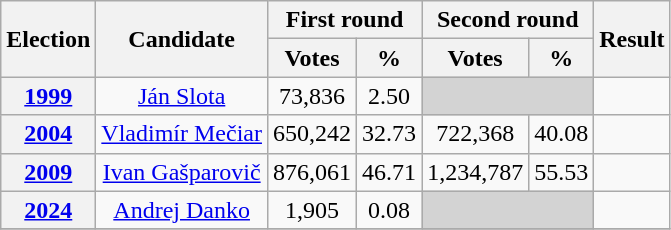<table class=wikitable style=text-align:center>
<tr>
<th rowspan="2">Election</th>
<th rowspan="2">Candidate</th>
<th colspan="2">First round</th>
<th colspan="2">Second round</th>
<th rowspan="2">Result</th>
</tr>
<tr>
<th>Votes</th>
<th>%</th>
<th>Votes</th>
<th>%</th>
</tr>
<tr>
<th><a href='#'>1999</a></th>
<td><a href='#'>Ján Slota</a></td>
<td>73,836</td>
<td>2.50</td>
<td bgcolor=lightgrey colspan=2></td>
<td></td>
</tr>
<tr>
<th><a href='#'>2004</a></th>
<td><a href='#'>Vladimír Mečiar</a></td>
<td>650,242</td>
<td>32.73</td>
<td>722,368</td>
<td>40.08</td>
<td></td>
</tr>
<tr>
<th><a href='#'>2009</a></th>
<td><a href='#'>Ivan Gašparovič</a></td>
<td>876,061</td>
<td>46.71</td>
<td>1,234,787</td>
<td>55.53</td>
<td></td>
</tr>
<tr>
<th><a href='#'>2024</a></th>
<td><a href='#'>Andrej Danko</a></td>
<td>1,905</td>
<td>0.08</td>
<td bgcolor=lightgrey colspan=2></td>
<td></td>
</tr>
<tr>
</tr>
</table>
